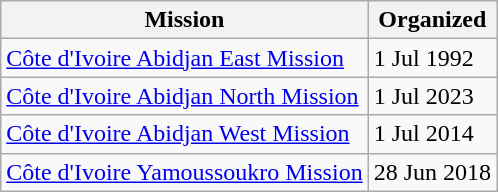<table class="wikitable sortable">
<tr>
<th>Mission</th>
<th data-sort-type=date>Organized</th>
</tr>
<tr>
<td><a href='#'>Côte d'Ivoire Abidjan East Mission</a></td>
<td>1 Jul 1992</td>
</tr>
<tr>
<td><a href='#'>Côte d'Ivoire Abidjan North Mission</a></td>
<td>1 Jul 2023</td>
</tr>
<tr>
<td><a href='#'>Côte d'Ivoire Abidjan West Mission</a></td>
<td>1 Jul 2014</td>
</tr>
<tr>
<td><a href='#'>Côte d'Ivoire Yamoussoukro Mission</a></td>
<td>28 Jun 2018</td>
</tr>
</table>
